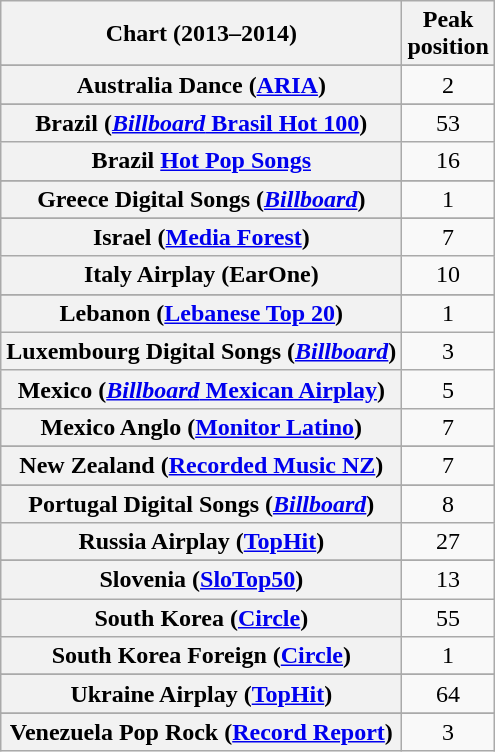<table class="wikitable sortable plainrowheaders" style="text-align:center;">
<tr>
<th scope="col">Chart (2013–2014)</th>
<th scope="col">Peak<br>position</th>
</tr>
<tr>
</tr>
<tr>
<th scope="row">Australia Dance (<a href='#'>ARIA</a>)</th>
<td>2</td>
</tr>
<tr>
</tr>
<tr>
</tr>
<tr>
</tr>
<tr>
<th scope="row">Brazil (<a href='#'><em>Billboard</em> Brasil Hot 100</a>)</th>
<td>53</td>
</tr>
<tr>
<th scope="row">Brazil <a href='#'>Hot Pop Songs</a></th>
<td>16</td>
</tr>
<tr>
</tr>
<tr>
</tr>
<tr>
</tr>
<tr>
</tr>
<tr>
</tr>
<tr>
</tr>
<tr>
</tr>
<tr>
</tr>
<tr>
</tr>
<tr>
</tr>
<tr>
</tr>
<tr>
<th scope="row">Greece Digital Songs (<em><a href='#'>Billboard</a></em>)</th>
<td>1</td>
</tr>
<tr>
</tr>
<tr>
</tr>
<tr>
</tr>
<tr>
</tr>
<tr>
<th scope="row">Israel (<a href='#'>Media Forest</a>)</th>
<td>7</td>
</tr>
<tr>
<th scope="row">Italy Airplay (EarOne)</th>
<td>10</td>
</tr>
<tr>
</tr>
<tr>
</tr>
<tr>
<th scope="row">Lebanon (<a href='#'>Lebanese Top 20</a>)</th>
<td>1</td>
</tr>
<tr>
<th scope="row">Luxembourg Digital Songs (<em><a href='#'>Billboard</a></em>)</th>
<td>3</td>
</tr>
<tr>
<th scope="row">Mexico (<a href='#'><em>Billboard</em> Mexican Airplay</a>)</th>
<td>5</td>
</tr>
<tr>
<th scope="row">Mexico Anglo (<a href='#'>Monitor Latino</a>)</th>
<td>7</td>
</tr>
<tr>
</tr>
<tr>
</tr>
<tr>
<th scope="row">New Zealand (<a href='#'>Recorded Music NZ</a>)</th>
<td>7</td>
</tr>
<tr>
</tr>
<tr>
</tr>
<tr>
<th scope="row">Portugal Digital Songs (<em><a href='#'>Billboard</a></em>)</th>
<td>8</td>
</tr>
<tr>
<th scope="row">Russia Airplay (<a href='#'>TopHit</a>)</th>
<td>27</td>
</tr>
<tr>
</tr>
<tr>
</tr>
<tr>
<th scope="row">Slovenia (<a href='#'>SloTop50</a>)</th>
<td align=center>13</td>
</tr>
<tr>
<th scope="row">South Korea (<a href='#'>Circle</a>)</th>
<td>55</td>
</tr>
<tr>
<th scope="row">South Korea Foreign (<a href='#'>Circle</a>)</th>
<td>1</td>
</tr>
<tr>
</tr>
<tr>
</tr>
<tr>
</tr>
<tr>
</tr>
<tr>
<th scope="row">Ukraine Airplay (<a href='#'>TopHit</a>)</th>
<td>64</td>
</tr>
<tr>
</tr>
<tr>
</tr>
<tr>
</tr>
<tr>
</tr>
<tr>
</tr>
<tr>
</tr>
<tr>
</tr>
<tr>
<th scope="row">Venezuela Pop Rock (<a href='#'>Record Report</a>)</th>
<td>3</td>
</tr>
</table>
